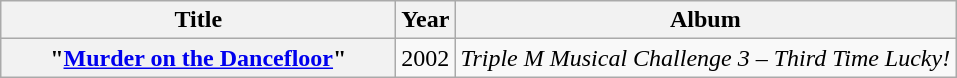<table class="wikitable plainrowheaders" style="text-align:center;" border="1">
<tr>
<th scope="col" style="width:16em;">Title</th>
<th scope="col">Year</th>
<th scope="col">Album</th>
</tr>
<tr>
<th scope="row">"<a href='#'>Murder on the Dancefloor</a>"</th>
<td>2002</td>
<td><em>Triple M Musical Challenge 3 – Third Time Lucky!</em></td>
</tr>
</table>
